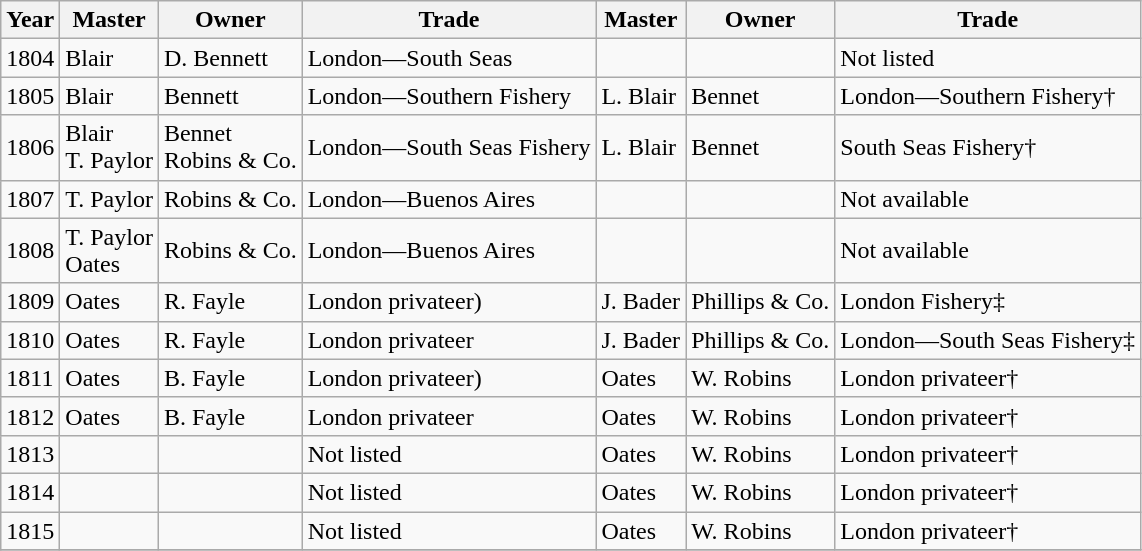<table class="wikitable">
<tr>
<th>Year</th>
<th>Master</th>
<th>Owner</th>
<th>Trade</th>
<th>Master</th>
<th>Owner</th>
<th>Trade</th>
</tr>
<tr>
<td>1804</td>
<td>Blair</td>
<td>D. Bennett</td>
<td>London—South Seas</td>
<td></td>
<td></td>
<td>Not listed</td>
</tr>
<tr>
<td>1805</td>
<td>Blair</td>
<td>Bennett</td>
<td>London—Southern Fishery</td>
<td>L. Blair</td>
<td>Bennet</td>
<td>London—Southern Fishery†</td>
</tr>
<tr>
<td>1806</td>
<td>Blair<br>T. Paylor</td>
<td>Bennet<br>Robins & Co.</td>
<td>London—South Seas Fishery</td>
<td>L. Blair</td>
<td>Bennet</td>
<td>South Seas Fishery†</td>
</tr>
<tr>
<td>1807</td>
<td>T. Paylor</td>
<td>Robins & Co.</td>
<td>London—Buenos Aires</td>
<td></td>
<td></td>
<td>Not available</td>
</tr>
<tr>
<td>1808</td>
<td>T. Paylor<br>Oates</td>
<td>Robins & Co.</td>
<td>London—Buenos Aires</td>
<td></td>
<td></td>
<td>Not available</td>
</tr>
<tr>
<td>1809</td>
<td>Oates</td>
<td>R. Fayle</td>
<td>London privateer)</td>
<td>J. Bader</td>
<td>Phillips & Co.</td>
<td>London Fishery‡</td>
</tr>
<tr>
<td>1810</td>
<td>Oates</td>
<td>R. Fayle</td>
<td>London privateer</td>
<td>J. Bader</td>
<td>Phillips & Co.</td>
<td>London—South Seas Fishery‡</td>
</tr>
<tr>
<td>1811</td>
<td>Oates</td>
<td>B. Fayle</td>
<td>London privateer)</td>
<td>Oates</td>
<td>W. Robins</td>
<td>London privateer†</td>
</tr>
<tr>
<td>1812</td>
<td>Oates</td>
<td>B. Fayle</td>
<td>London privateer</td>
<td>Oates</td>
<td>W. Robins</td>
<td>London privateer†</td>
</tr>
<tr>
<td>1813</td>
<td></td>
<td></td>
<td>Not listed</td>
<td>Oates</td>
<td>W. Robins</td>
<td>London privateer†</td>
</tr>
<tr>
<td>1814</td>
<td></td>
<td></td>
<td>Not listed</td>
<td>Oates</td>
<td>W. Robins</td>
<td>London privateer†</td>
</tr>
<tr>
<td>1815</td>
<td></td>
<td></td>
<td>Not listed</td>
<td>Oates</td>
<td>W. Robins</td>
<td>London privateer†</td>
</tr>
<tr>
</tr>
</table>
